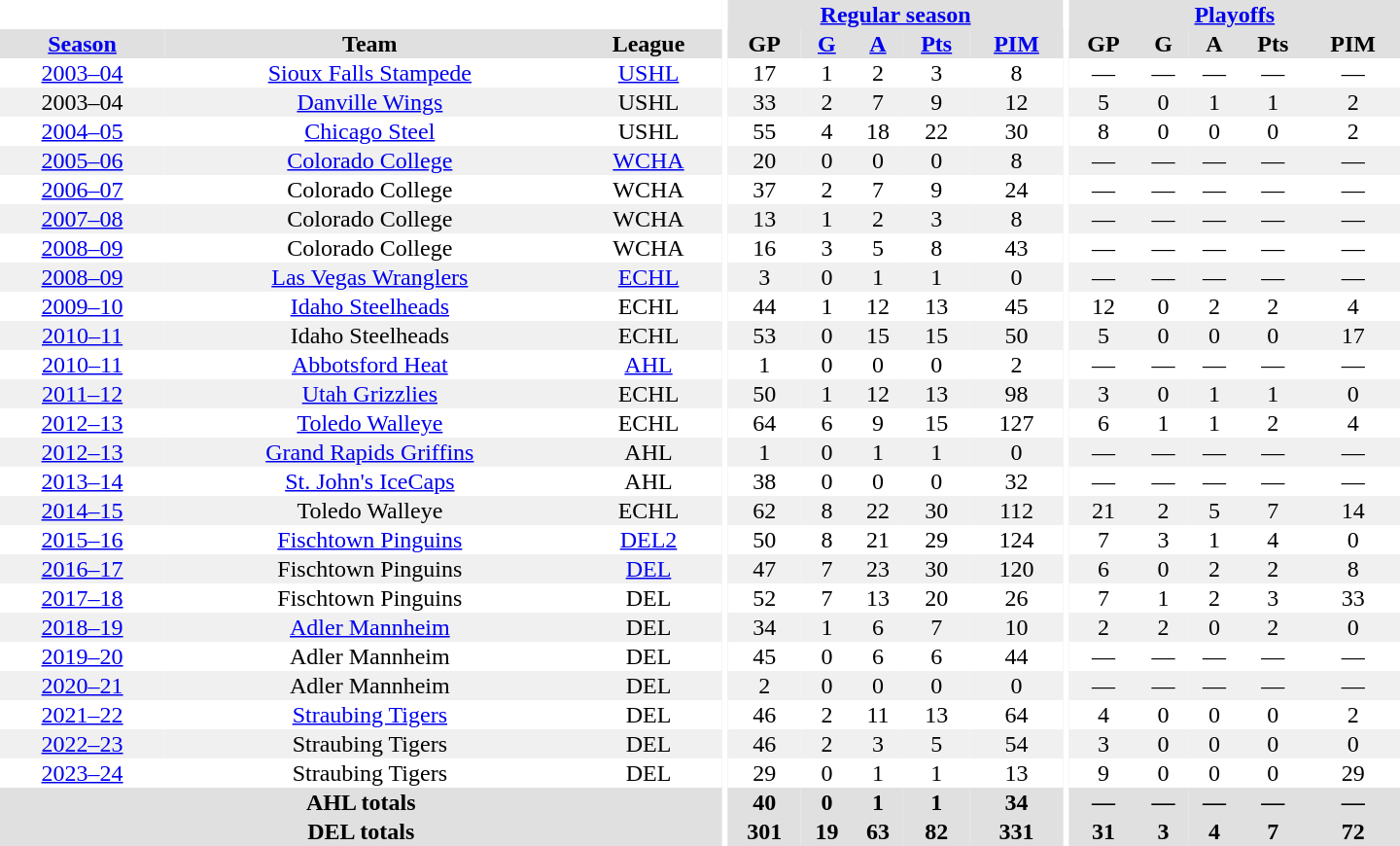<table border="0" cellpadding="1" cellspacing="0" style="text-align:center; width:60em">
<tr bgcolor="#e0e0e0">
<th colspan="3" bgcolor="#ffffff"></th>
<th rowspan="99" bgcolor="#ffffff"></th>
<th colspan="5"><a href='#'>Regular season</a></th>
<th rowspan="99" bgcolor="#ffffff"></th>
<th colspan="5"><a href='#'>Playoffs</a></th>
</tr>
<tr bgcolor="#e0e0e0">
<th><a href='#'>Season</a></th>
<th>Team</th>
<th>League</th>
<th>GP</th>
<th><a href='#'>G</a></th>
<th><a href='#'>A</a></th>
<th><a href='#'>Pts</a></th>
<th><a href='#'>PIM</a></th>
<th>GP</th>
<th>G</th>
<th>A</th>
<th>Pts</th>
<th>PIM</th>
</tr>
<tr>
<td><a href='#'>2003–04</a></td>
<td><a href='#'>Sioux Falls Stampede</a></td>
<td><a href='#'>USHL</a></td>
<td>17</td>
<td>1</td>
<td>2</td>
<td>3</td>
<td>8</td>
<td>—</td>
<td>—</td>
<td>—</td>
<td>—</td>
<td>—</td>
</tr>
<tr bgcolor="#f0f0f0">
<td>2003–04</td>
<td><a href='#'>Danville Wings</a></td>
<td>USHL</td>
<td>33</td>
<td>2</td>
<td>7</td>
<td>9</td>
<td>12</td>
<td>5</td>
<td>0</td>
<td>1</td>
<td>1</td>
<td>2</td>
</tr>
<tr>
<td><a href='#'>2004–05</a></td>
<td><a href='#'>Chicago Steel</a></td>
<td>USHL</td>
<td>55</td>
<td>4</td>
<td>18</td>
<td>22</td>
<td>30</td>
<td>8</td>
<td>0</td>
<td>0</td>
<td>0</td>
<td>2</td>
</tr>
<tr bgcolor="#f0f0f0">
<td><a href='#'>2005–06</a></td>
<td><a href='#'>Colorado College</a></td>
<td><a href='#'>WCHA</a></td>
<td>20</td>
<td>0</td>
<td>0</td>
<td>0</td>
<td>8</td>
<td>—</td>
<td>—</td>
<td>—</td>
<td>—</td>
<td>—</td>
</tr>
<tr>
<td><a href='#'>2006–07</a></td>
<td>Colorado College</td>
<td>WCHA</td>
<td>37</td>
<td>2</td>
<td>7</td>
<td>9</td>
<td>24</td>
<td>—</td>
<td>—</td>
<td>—</td>
<td>—</td>
<td>—</td>
</tr>
<tr bgcolor="#f0f0f0">
<td><a href='#'>2007–08</a></td>
<td>Colorado College</td>
<td>WCHA</td>
<td>13</td>
<td>1</td>
<td>2</td>
<td>3</td>
<td>8</td>
<td>—</td>
<td>—</td>
<td>—</td>
<td>—</td>
<td>—</td>
</tr>
<tr>
<td><a href='#'>2008–09</a></td>
<td>Colorado College</td>
<td>WCHA</td>
<td>16</td>
<td>3</td>
<td>5</td>
<td>8</td>
<td>43</td>
<td>—</td>
<td>—</td>
<td>—</td>
<td>—</td>
<td>—</td>
</tr>
<tr bgcolor="#f0f0f0">
<td><a href='#'>2008–09</a></td>
<td><a href='#'>Las Vegas Wranglers</a></td>
<td><a href='#'>ECHL</a></td>
<td>3</td>
<td>0</td>
<td>1</td>
<td>1</td>
<td>0</td>
<td>—</td>
<td>—</td>
<td>—</td>
<td>—</td>
<td>—</td>
</tr>
<tr>
<td><a href='#'>2009–10</a></td>
<td><a href='#'>Idaho Steelheads</a></td>
<td>ECHL</td>
<td>44</td>
<td>1</td>
<td>12</td>
<td>13</td>
<td>45</td>
<td>12</td>
<td>0</td>
<td>2</td>
<td>2</td>
<td>4</td>
</tr>
<tr bgcolor="#f0f0f0">
<td><a href='#'>2010–11</a></td>
<td>Idaho Steelheads</td>
<td>ECHL</td>
<td>53</td>
<td>0</td>
<td>15</td>
<td>15</td>
<td>50</td>
<td>5</td>
<td>0</td>
<td>0</td>
<td>0</td>
<td>17</td>
</tr>
<tr>
<td><a href='#'>2010–11</a></td>
<td><a href='#'>Abbotsford Heat</a></td>
<td><a href='#'>AHL</a></td>
<td>1</td>
<td>0</td>
<td>0</td>
<td>0</td>
<td>2</td>
<td>—</td>
<td>—</td>
<td>—</td>
<td>—</td>
<td>—</td>
</tr>
<tr bgcolor="#f0f0f0">
<td><a href='#'>2011–12</a></td>
<td><a href='#'>Utah Grizzlies</a></td>
<td>ECHL</td>
<td>50</td>
<td>1</td>
<td>12</td>
<td>13</td>
<td>98</td>
<td>3</td>
<td>0</td>
<td>1</td>
<td>1</td>
<td>0</td>
</tr>
<tr>
<td><a href='#'>2012–13</a></td>
<td><a href='#'>Toledo Walleye</a></td>
<td>ECHL</td>
<td>64</td>
<td>6</td>
<td>9</td>
<td>15</td>
<td>127</td>
<td>6</td>
<td>1</td>
<td>1</td>
<td>2</td>
<td>4</td>
</tr>
<tr bgcolor="#f0f0f0">
<td><a href='#'>2012–13</a></td>
<td><a href='#'>Grand Rapids Griffins</a></td>
<td>AHL</td>
<td>1</td>
<td>0</td>
<td>1</td>
<td>1</td>
<td>0</td>
<td>—</td>
<td>—</td>
<td>—</td>
<td>—</td>
<td>—</td>
</tr>
<tr>
<td><a href='#'>2013–14</a></td>
<td><a href='#'>St. John's IceCaps</a></td>
<td>AHL</td>
<td>38</td>
<td>0</td>
<td>0</td>
<td>0</td>
<td>32</td>
<td>—</td>
<td>—</td>
<td>—</td>
<td>—</td>
<td>—</td>
</tr>
<tr bgcolor="#f0f0f0">
<td><a href='#'>2014–15</a></td>
<td>Toledo Walleye</td>
<td>ECHL</td>
<td>62</td>
<td>8</td>
<td>22</td>
<td>30</td>
<td>112</td>
<td>21</td>
<td>2</td>
<td>5</td>
<td>7</td>
<td>14</td>
</tr>
<tr>
<td><a href='#'>2015–16</a></td>
<td><a href='#'>Fischtown Pinguins</a></td>
<td><a href='#'>DEL2</a></td>
<td>50</td>
<td>8</td>
<td>21</td>
<td>29</td>
<td>124</td>
<td>7</td>
<td>3</td>
<td>1</td>
<td>4</td>
<td>0</td>
</tr>
<tr bgcolor="#f0f0f0">
<td><a href='#'>2016–17</a></td>
<td>Fischtown Pinguins</td>
<td><a href='#'>DEL</a></td>
<td>47</td>
<td>7</td>
<td>23</td>
<td>30</td>
<td>120</td>
<td>6</td>
<td>0</td>
<td>2</td>
<td>2</td>
<td>8</td>
</tr>
<tr>
<td><a href='#'>2017–18</a></td>
<td>Fischtown Pinguins</td>
<td>DEL</td>
<td>52</td>
<td>7</td>
<td>13</td>
<td>20</td>
<td>26</td>
<td>7</td>
<td>1</td>
<td>2</td>
<td>3</td>
<td>33</td>
</tr>
<tr bgcolor="#f0f0f0">
<td><a href='#'>2018–19</a></td>
<td><a href='#'>Adler Mannheim</a></td>
<td>DEL</td>
<td>34</td>
<td>1</td>
<td>6</td>
<td>7</td>
<td>10</td>
<td>2</td>
<td>2</td>
<td>0</td>
<td>2</td>
<td>0</td>
</tr>
<tr>
<td><a href='#'>2019–20</a></td>
<td>Adler Mannheim</td>
<td>DEL</td>
<td>45</td>
<td>0</td>
<td>6</td>
<td>6</td>
<td>44</td>
<td>—</td>
<td>—</td>
<td>—</td>
<td>—</td>
<td>—</td>
</tr>
<tr bgcolor="#f0f0f0">
<td><a href='#'>2020–21</a></td>
<td>Adler Mannheim</td>
<td>DEL</td>
<td>2</td>
<td>0</td>
<td>0</td>
<td>0</td>
<td>0</td>
<td>—</td>
<td>—</td>
<td>—</td>
<td>—</td>
<td>—</td>
</tr>
<tr>
<td><a href='#'>2021–22</a></td>
<td><a href='#'>Straubing Tigers</a></td>
<td>DEL</td>
<td>46</td>
<td>2</td>
<td>11</td>
<td>13</td>
<td>64</td>
<td>4</td>
<td>0</td>
<td>0</td>
<td>0</td>
<td>2</td>
</tr>
<tr bgcolor="#f0f0f0">
<td><a href='#'>2022–23</a></td>
<td>Straubing Tigers</td>
<td>DEL</td>
<td>46</td>
<td>2</td>
<td>3</td>
<td>5</td>
<td>54</td>
<td>3</td>
<td>0</td>
<td>0</td>
<td>0</td>
<td>0</td>
</tr>
<tr>
<td><a href='#'>2023–24</a></td>
<td>Straubing Tigers</td>
<td>DEL</td>
<td>29</td>
<td>0</td>
<td>1</td>
<td>1</td>
<td>13</td>
<td>9</td>
<td>0</td>
<td>0</td>
<td>0</td>
<td>29</td>
</tr>
<tr bgcolor="#e0e0e0">
<th colspan="3">AHL totals</th>
<th>40</th>
<th>0</th>
<th>1</th>
<th>1</th>
<th>34</th>
<th>—</th>
<th>—</th>
<th>—</th>
<th>—</th>
<th>—</th>
</tr>
<tr bgcolor="#e0e0e0">
<th colspan="3">DEL totals</th>
<th>301</th>
<th>19</th>
<th>63</th>
<th>82</th>
<th>331</th>
<th>31</th>
<th>3</th>
<th>4</th>
<th>7</th>
<th>72</th>
</tr>
</table>
